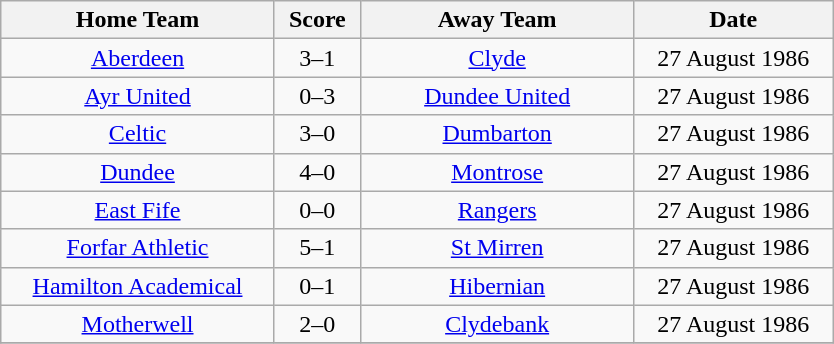<table class="wikitable" style="text-align:center;">
<tr>
<th width=175>Home Team</th>
<th width=50>Score</th>
<th width=175>Away Team</th>
<th width= 125>Date</th>
</tr>
<tr>
<td><a href='#'>Aberdeen</a></td>
<td>3–1</td>
<td><a href='#'>Clyde</a></td>
<td>27 August 1986</td>
</tr>
<tr>
<td><a href='#'>Ayr United</a></td>
<td>0–3</td>
<td><a href='#'>Dundee United</a></td>
<td>27 August 1986</td>
</tr>
<tr>
<td><a href='#'>Celtic</a></td>
<td>3–0</td>
<td><a href='#'>Dumbarton</a></td>
<td>27 August 1986</td>
</tr>
<tr>
<td><a href='#'>Dundee</a></td>
<td>4–0</td>
<td><a href='#'>Montrose</a></td>
<td>27 August 1986</td>
</tr>
<tr>
<td><a href='#'>East Fife</a></td>
<td>0–0</td>
<td><a href='#'>Rangers</a></td>
<td>27 August 1986</td>
</tr>
<tr>
<td><a href='#'>Forfar Athletic</a></td>
<td>5–1</td>
<td><a href='#'>St Mirren</a></td>
<td>27 August 1986</td>
</tr>
<tr>
<td><a href='#'>Hamilton Academical</a></td>
<td>0–1</td>
<td><a href='#'>Hibernian</a></td>
<td>27 August 1986</td>
</tr>
<tr>
<td><a href='#'>Motherwell</a></td>
<td>2–0</td>
<td><a href='#'>Clydebank</a></td>
<td>27 August 1986</td>
</tr>
<tr>
</tr>
</table>
